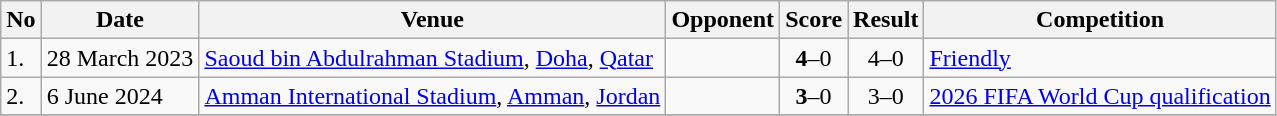<table class="wikitable" style="font-size:100%;">
<tr>
<th>No</th>
<th>Date</th>
<th>Venue</th>
<th>Opponent</th>
<th>Score</th>
<th>Result</th>
<th>Competition</th>
</tr>
<tr>
<td>1.</td>
<td>28 March 2023</td>
<td><a href='#'>Saoud bin Abdulrahman Stadium</a>, <a href='#'>Doha</a>, <a href='#'>Qatar</a></td>
<td></td>
<td align=center><strong>4</strong>–0</td>
<td align=center>4–0</td>
<td><a href='#'>Friendly</a></td>
</tr>
<tr>
<td>2.</td>
<td>6 June 2024</td>
<td><a href='#'>Amman International Stadium</a>, <a href='#'>Amman</a>, <a href='#'>Jordan</a></td>
<td></td>
<td align=center><strong>3</strong>–0</td>
<td align=center>3–0</td>
<td><a href='#'>2026 FIFA World Cup qualification</a></td>
</tr>
<tr>
</tr>
</table>
